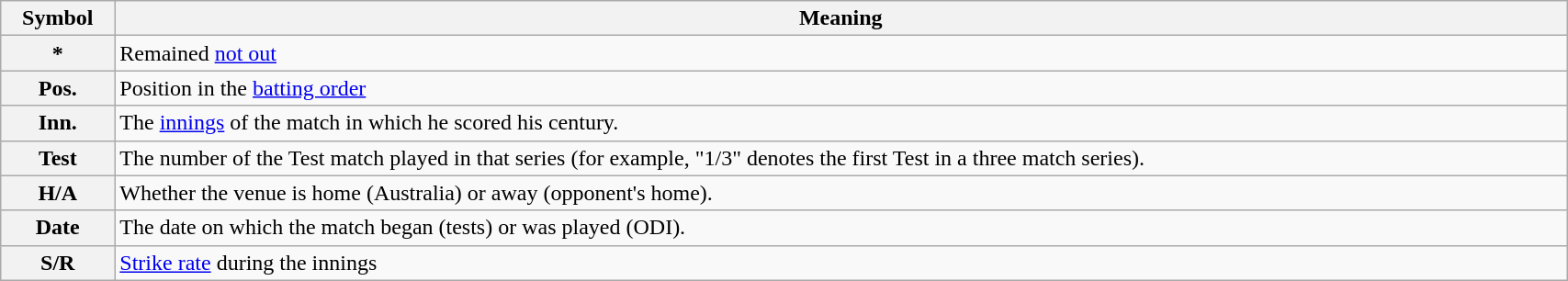<table class="wikitable plainrowheaders" border="1" width="90%">
<tr>
<th scope="col">Symbol</th>
<th scope="col">Meaning</th>
</tr>
<tr>
<th scope="row">*</th>
<td>Remained <a href='#'>not out</a></td>
</tr>
<tr>
<th scope="row">Pos.</th>
<td>Position in the <a href='#'>batting order</a></td>
</tr>
<tr>
<th scope="row">Inn.</th>
<td>The <a href='#'>innings</a> of the match in which he scored his century.</td>
</tr>
<tr>
<th scope="row">Test</th>
<td>The number of the Test match played in that series (for example, "1/3" denotes the first Test in a three match series).</td>
</tr>
<tr>
<th scope="row">H/A</th>
<td>Whether the venue is home (Australia) or away (opponent's home).</td>
</tr>
<tr>
<th scope="row">Date</th>
<td>The date on which the match began (tests) or was played (ODI).</td>
</tr>
<tr>
<th scope="row">S/R</th>
<td><a href='#'>Strike rate</a> during the innings</td>
</tr>
</table>
